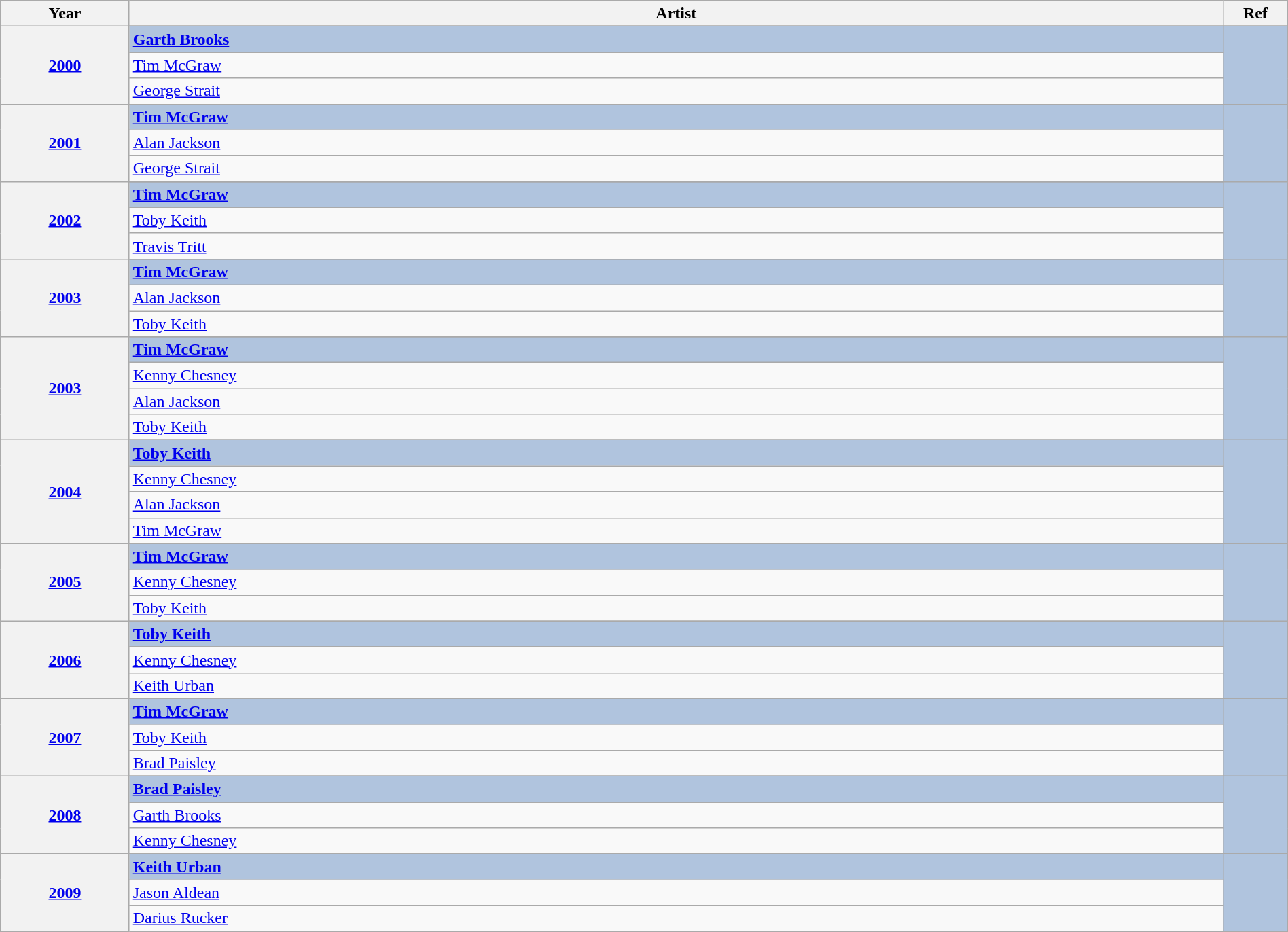<table class="wikitable" width="100%">
<tr>
<th width="10%">Year</th>
<th width="85%">Artist</th>
<th width="5%">Ref</th>
</tr>
<tr>
<th rowspan="4" align="center"><a href='#'>2000<br></a></th>
</tr>
<tr style="background:#B0C4DE">
<td><strong><a href='#'>Garth Brooks</a></strong></td>
<td rowspan="4" align="center"></td>
</tr>
<tr>
<td><a href='#'>Tim McGraw</a></td>
</tr>
<tr>
<td><a href='#'>George Strait</a></td>
</tr>
<tr>
<th rowspan="4" align="center"><a href='#'>2001<br></a></th>
</tr>
<tr style="background:#B0C4DE">
<td><strong><a href='#'>Tim McGraw</a></strong></td>
<td rowspan="4" align="center"></td>
</tr>
<tr>
<td><a href='#'>Alan Jackson</a></td>
</tr>
<tr>
<td><a href='#'>George Strait</a></td>
</tr>
<tr>
<th rowspan="4" align="center"><a href='#'>2002<br></a></th>
</tr>
<tr style="background:#B0C4DE">
<td><strong><a href='#'>Tim McGraw</a></strong></td>
<td rowspan="4" align="center"></td>
</tr>
<tr>
<td><a href='#'>Toby Keith</a></td>
</tr>
<tr>
<td><a href='#'>Travis Tritt</a></td>
</tr>
<tr>
<th rowspan="4" align="center"><a href='#'>2003<br></a></th>
</tr>
<tr style="background:#B0C4DE">
<td><strong><a href='#'>Tim McGraw</a></strong></td>
<td rowspan="4" align="center"></td>
</tr>
<tr>
<td><a href='#'>Alan Jackson</a></td>
</tr>
<tr>
<td><a href='#'>Toby Keith</a></td>
</tr>
<tr>
<th rowspan="5" align="center"><a href='#'>2003<br></a></th>
</tr>
<tr style="background:#B0C4DE">
<td><strong><a href='#'>Tim McGraw</a></strong></td>
<td rowspan="5" align="center"></td>
</tr>
<tr>
<td><a href='#'>Kenny Chesney</a></td>
</tr>
<tr>
<td><a href='#'>Alan Jackson</a></td>
</tr>
<tr>
<td><a href='#'>Toby Keith</a></td>
</tr>
<tr>
<th rowspan="5" align="center"><a href='#'>2004<br></a></th>
</tr>
<tr style="background:#B0C4DE">
<td><strong><a href='#'>Toby Keith</a></strong></td>
<td rowspan="5" align="center"></td>
</tr>
<tr>
<td><a href='#'>Kenny Chesney</a></td>
</tr>
<tr>
<td><a href='#'>Alan Jackson</a></td>
</tr>
<tr>
<td><a href='#'>Tim McGraw</a></td>
</tr>
<tr>
<th rowspan="4" align="center"><a href='#'>2005<br></a></th>
</tr>
<tr style="background:#B0C4DE">
<td><strong><a href='#'>Tim McGraw</a></strong></td>
<td rowspan="4" align="center"></td>
</tr>
<tr>
<td><a href='#'>Kenny Chesney</a></td>
</tr>
<tr>
<td><a href='#'>Toby Keith</a></td>
</tr>
<tr>
<th rowspan="4" align="center"><a href='#'>2006<br></a></th>
</tr>
<tr style="background:#B0C4DE">
<td><strong><a href='#'>Toby Keith</a></strong></td>
<td rowspan="4" align="center"></td>
</tr>
<tr>
<td><a href='#'>Kenny Chesney</a></td>
</tr>
<tr>
<td><a href='#'>Keith Urban</a></td>
</tr>
<tr>
<th rowspan="4" align="center"><a href='#'>2007<br></a></th>
</tr>
<tr style="background:#B0C4DE">
<td><strong><a href='#'>Tim McGraw</a></strong></td>
<td rowspan="4" align="center"></td>
</tr>
<tr>
<td><a href='#'>Toby Keith</a></td>
</tr>
<tr>
<td><a href='#'>Brad Paisley</a></td>
</tr>
<tr>
<th rowspan="4" align="center"><a href='#'>2008<br></a></th>
</tr>
<tr style="background:#B0C4DE">
<td><strong><a href='#'>Brad Paisley</a></strong></td>
<td rowspan="4" align="center"></td>
</tr>
<tr>
<td><a href='#'>Garth Brooks</a></td>
</tr>
<tr>
<td><a href='#'>Kenny Chesney</a></td>
</tr>
<tr>
<th rowspan="4" align="center"><a href='#'>2009<br></a></th>
</tr>
<tr style="background:#B0C4DE">
<td><strong><a href='#'>Keith Urban</a></strong></td>
<td rowspan="4" align="center"></td>
</tr>
<tr>
<td><a href='#'>Jason Aldean</a></td>
</tr>
<tr>
<td><a href='#'>Darius Rucker</a></td>
</tr>
</table>
